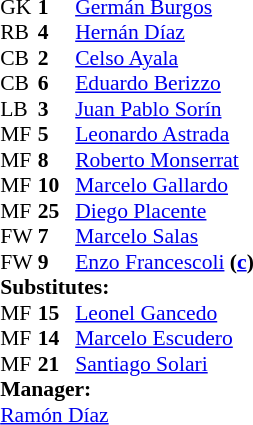<table style="font-size:90%; margin:0.2em auto;" cellspacing="0" cellpadding="0">
<tr>
<th width="25"></th>
<th width="25"></th>
</tr>
<tr>
<td>GK</td>
<td><strong>1</strong></td>
<td> <a href='#'>Germán Burgos</a></td>
<td></td>
<td></td>
</tr>
<tr>
<td>RB</td>
<td><strong>4</strong></td>
<td> <a href='#'>Hernán Díaz</a></td>
<td></td>
<td></td>
</tr>
<tr>
<td>CB</td>
<td><strong>2</strong></td>
<td> <a href='#'>Celso Ayala</a></td>
<td></td>
<td></td>
</tr>
<tr>
<td>CB</td>
<td><strong>6</strong></td>
<td> <a href='#'>Eduardo Berizzo</a></td>
</tr>
<tr>
<td>LB</td>
<td><strong>3</strong></td>
<td> <a href='#'>Juan Pablo Sorín</a></td>
<td></td>
<td></td>
</tr>
<tr>
<td>MF</td>
<td><strong>5</strong></td>
<td> <a href='#'>Leonardo Astrada</a></td>
<td></td>
<td></td>
</tr>
<tr>
<td>MF</td>
<td><strong>8</strong></td>
<td> <a href='#'>Roberto Monserrat</a></td>
</tr>
<tr>
<td>MF</td>
<td><strong>10</strong></td>
<td> <a href='#'>Marcelo Gallardo</a></td>
<td></td>
<td></td>
</tr>
<tr>
<td>MF</td>
<td><strong>25</strong></td>
<td> <a href='#'>Diego Placente</a></td>
</tr>
<tr>
<td>FW</td>
<td><strong>7</strong></td>
<td> <a href='#'>Marcelo Salas</a></td>
</tr>
<tr>
<td>FW</td>
<td><strong>9</strong></td>
<td> <a href='#'>Enzo Francescoli</a> <strong>(<a href='#'>c</a>)</strong></td>
<td></td>
<td></td>
</tr>
<tr>
<td colspan=3><strong>Substitutes:</strong></td>
</tr>
<tr>
<td>MF</td>
<td><strong>15</strong></td>
<td> <a href='#'>Leonel Gancedo</a></td>
<td></td>
<td></td>
</tr>
<tr>
<td>MF</td>
<td><strong>14</strong></td>
<td> <a href='#'>Marcelo Escudero</a></td>
<td></td>
<td></td>
</tr>
<tr>
<td>MF</td>
<td><strong>21</strong></td>
<td> <a href='#'>Santiago Solari</a></td>
<td></td>
<td></td>
</tr>
<tr>
<td colspan=3><strong>Manager:</strong></td>
</tr>
<tr>
<td colspan=4> <a href='#'>Ramón Díaz</a></td>
</tr>
</table>
